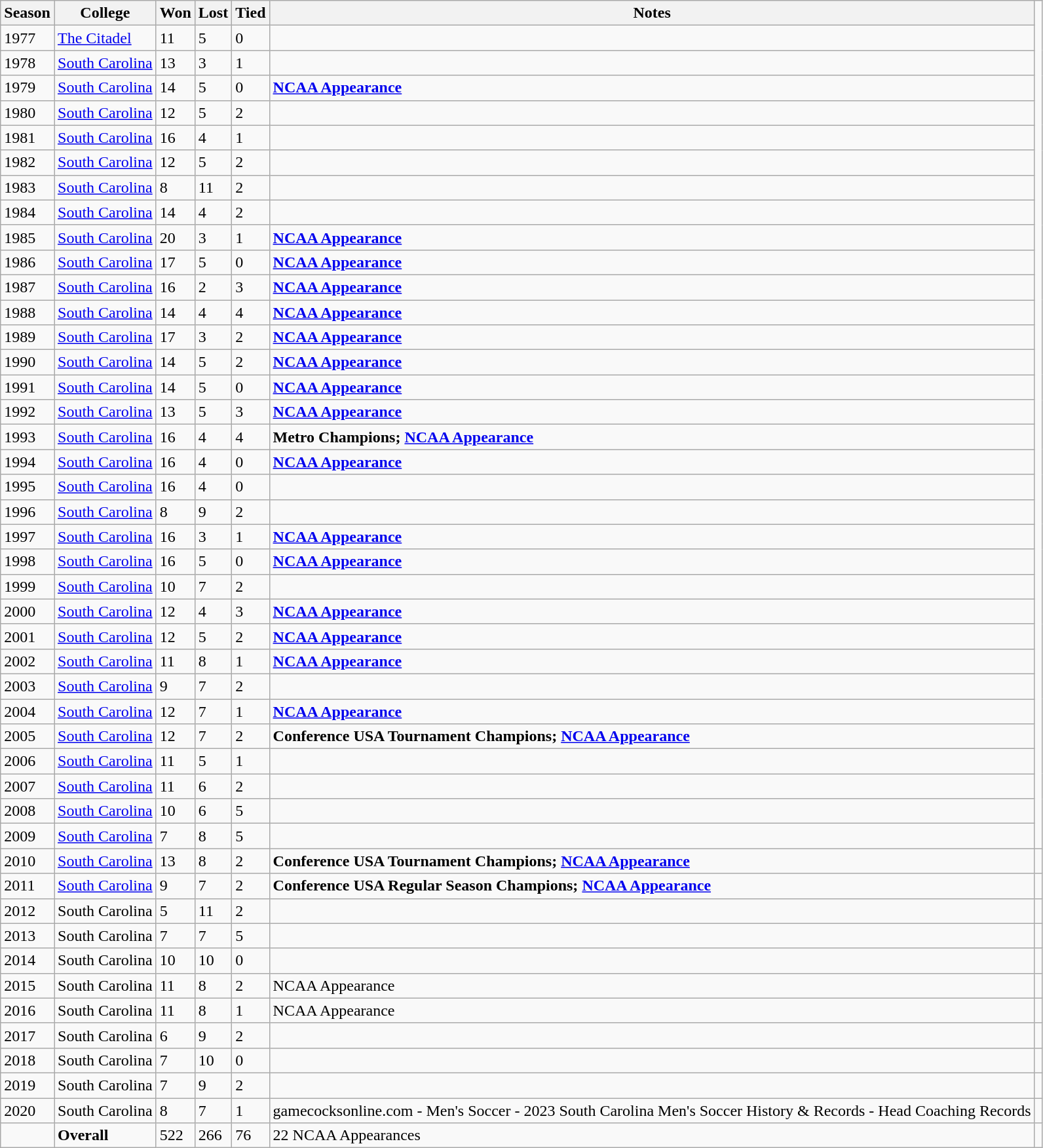<table class="wikitable sortable">
<tr>
<th>Season</th>
<th>College</th>
<th>Won</th>
<th>Lost</th>
<th>Tied</th>
<th class="unsortable">Notes</th>
</tr>
<tr>
<td>1977</td>
<td><a href='#'>The Citadel</a></td>
<td>11</td>
<td>5</td>
<td>0</td>
<td></td>
</tr>
<tr>
<td>1978</td>
<td><a href='#'>South Carolina</a></td>
<td>13</td>
<td>3</td>
<td>1</td>
<td></td>
</tr>
<tr>
<td>1979</td>
<td><a href='#'>South Carolina</a></td>
<td>14</td>
<td>5</td>
<td>0</td>
<td><strong><a href='#'>NCAA Appearance</a></strong></td>
</tr>
<tr>
<td>1980</td>
<td><a href='#'>South Carolina</a></td>
<td>12</td>
<td>5</td>
<td>2</td>
<td></td>
</tr>
<tr>
<td>1981</td>
<td><a href='#'>South Carolina</a></td>
<td>16</td>
<td>4</td>
<td>1</td>
<td></td>
</tr>
<tr>
<td>1982</td>
<td><a href='#'>South Carolina</a></td>
<td>12</td>
<td>5</td>
<td>2</td>
<td></td>
</tr>
<tr>
<td>1983</td>
<td><a href='#'>South Carolina</a></td>
<td>8</td>
<td>11</td>
<td>2</td>
<td></td>
</tr>
<tr>
<td>1984</td>
<td><a href='#'>South Carolina</a></td>
<td>14</td>
<td>4</td>
<td>2</td>
<td></td>
</tr>
<tr>
<td>1985</td>
<td><a href='#'>South Carolina</a></td>
<td>20</td>
<td>3</td>
<td>1</td>
<td><strong><a href='#'>NCAA Appearance</a></strong></td>
</tr>
<tr>
<td>1986</td>
<td><a href='#'>South Carolina</a></td>
<td>17</td>
<td>5</td>
<td>0</td>
<td><strong><a href='#'>NCAA Appearance</a></strong></td>
</tr>
<tr>
<td>1987</td>
<td><a href='#'>South Carolina</a></td>
<td>16</td>
<td>2</td>
<td>3</td>
<td><strong><a href='#'>NCAA Appearance</a></strong></td>
</tr>
<tr>
<td>1988</td>
<td><a href='#'>South Carolina</a></td>
<td>14</td>
<td>4</td>
<td>4</td>
<td><strong><a href='#'>NCAA Appearance</a></strong></td>
</tr>
<tr>
<td>1989</td>
<td><a href='#'>South Carolina</a></td>
<td>17</td>
<td>3</td>
<td>2</td>
<td><strong><a href='#'>NCAA Appearance</a></strong></td>
</tr>
<tr>
<td>1990</td>
<td><a href='#'>South Carolina</a></td>
<td>14</td>
<td>5</td>
<td>2</td>
<td><strong><a href='#'>NCAA Appearance</a></strong></td>
</tr>
<tr>
<td>1991</td>
<td><a href='#'>South Carolina</a></td>
<td>14</td>
<td>5</td>
<td>0</td>
<td><strong><a href='#'>NCAA Appearance</a></strong></td>
</tr>
<tr>
<td>1992</td>
<td><a href='#'>South Carolina</a></td>
<td>13</td>
<td>5</td>
<td>3</td>
<td><strong><a href='#'>NCAA Appearance</a></strong></td>
</tr>
<tr>
<td>1993</td>
<td><a href='#'>South Carolina</a></td>
<td>16</td>
<td>4</td>
<td>4</td>
<td><strong>Metro Champions; <a href='#'>NCAA Appearance</a></strong></td>
</tr>
<tr>
<td>1994</td>
<td><a href='#'>South Carolina</a></td>
<td>16</td>
<td>4</td>
<td>0</td>
<td><strong><a href='#'>NCAA Appearance</a></strong></td>
</tr>
<tr>
<td>1995</td>
<td><a href='#'>South Carolina</a></td>
<td>16</td>
<td>4</td>
<td>0</td>
<td></td>
</tr>
<tr>
<td>1996</td>
<td><a href='#'>South Carolina</a></td>
<td>8</td>
<td>9</td>
<td>2</td>
<td></td>
</tr>
<tr>
<td>1997</td>
<td><a href='#'>South Carolina</a></td>
<td>16</td>
<td>3</td>
<td>1</td>
<td><strong><a href='#'>NCAA Appearance</a></strong></td>
</tr>
<tr>
<td>1998</td>
<td><a href='#'>South Carolina</a></td>
<td>16</td>
<td>5</td>
<td>0</td>
<td><strong><a href='#'>NCAA Appearance</a></strong></td>
</tr>
<tr>
<td>1999</td>
<td><a href='#'>South Carolina</a></td>
<td>10</td>
<td>7</td>
<td>2</td>
<td></td>
</tr>
<tr>
<td>2000</td>
<td><a href='#'>South Carolina</a></td>
<td>12</td>
<td>4</td>
<td>3</td>
<td><strong><a href='#'>NCAA Appearance</a></strong></td>
</tr>
<tr>
<td>2001</td>
<td><a href='#'>South Carolina</a></td>
<td>12</td>
<td>5</td>
<td>2</td>
<td><strong><a href='#'>NCAA Appearance</a></strong></td>
</tr>
<tr>
<td>2002</td>
<td><a href='#'>South Carolina</a></td>
<td>11</td>
<td>8</td>
<td>1</td>
<td><strong><a href='#'>NCAA Appearance</a></strong></td>
</tr>
<tr>
<td>2003</td>
<td><a href='#'>South Carolina</a></td>
<td>9</td>
<td>7</td>
<td>2</td>
<td></td>
</tr>
<tr>
<td>2004</td>
<td><a href='#'>South Carolina</a></td>
<td>12</td>
<td>7</td>
<td>1</td>
<td><strong><a href='#'>NCAA Appearance</a></strong></td>
</tr>
<tr>
<td>2005</td>
<td><a href='#'>South Carolina</a></td>
<td>12</td>
<td>7</td>
<td>2</td>
<td><strong>Conference USA Tournament Champions; <a href='#'>NCAA Appearance</a></strong></td>
</tr>
<tr>
<td>2006</td>
<td><a href='#'>South Carolina</a></td>
<td>11</td>
<td>5</td>
<td>1</td>
<td></td>
</tr>
<tr>
<td>2007</td>
<td><a href='#'>South Carolina</a></td>
<td>11</td>
<td>6</td>
<td>2</td>
<td></td>
</tr>
<tr>
<td>2008</td>
<td><a href='#'>South Carolina</a></td>
<td>10</td>
<td>6</td>
<td>5</td>
<td></td>
</tr>
<tr>
<td>2009</td>
<td><a href='#'>South Carolina</a></td>
<td>7</td>
<td>8</td>
<td>5</td>
<td></td>
</tr>
<tr>
<td>2010</td>
<td><a href='#'>South Carolina</a></td>
<td>13</td>
<td>8</td>
<td>2</td>
<td><strong>Conference USA Tournament Champions; <a href='#'>NCAA Appearance</a></strong></td>
<td></td>
</tr>
<tr>
<td>2011</td>
<td><a href='#'>South Carolina</a></td>
<td>9</td>
<td>7</td>
<td>2</td>
<td><strong>Conference USA Regular Season Champions; <a href='#'>NCAA Appearance</a></strong></td>
<td></td>
</tr>
<tr>
<td>2012</td>
<td>South Carolina</td>
<td>5</td>
<td>11</td>
<td>2</td>
<td></td>
<td></td>
</tr>
<tr>
<td>2013</td>
<td>South Carolina</td>
<td>7</td>
<td>7</td>
<td>5</td>
<td></td>
<td></td>
</tr>
<tr>
<td>2014</td>
<td>South Carolina</td>
<td>10</td>
<td>10</td>
<td>0</td>
<td></td>
<td></td>
</tr>
<tr>
<td>2015</td>
<td>South Carolina</td>
<td>11</td>
<td>8</td>
<td>2</td>
<td>NCAA Appearance</td>
<td></td>
</tr>
<tr>
<td>2016</td>
<td>South Carolina</td>
<td>11</td>
<td>8</td>
<td>1</td>
<td>NCAA Appearance</td>
<td></td>
</tr>
<tr>
<td>2017</td>
<td>South Carolina</td>
<td>6</td>
<td>9</td>
<td>2</td>
<td></td>
<td></td>
</tr>
<tr>
<td>2018</td>
<td>South Carolina</td>
<td>7</td>
<td>10</td>
<td>0</td>
<td></td>
<td></td>
</tr>
<tr>
<td>2019</td>
<td>South Carolina</td>
<td>7</td>
<td>9</td>
<td>2</td>
<td></td>
<td></td>
</tr>
<tr>
<td>2020</td>
<td>South Carolina</td>
<td>8</td>
<td>7</td>
<td>1</td>
<td>gamecocksonline.com - Men's Soccer - 2023 South Carolina Men's Soccer History & Records - Head Coaching Records</td>
<td></td>
</tr>
<tr class="sortbottom">
<td></td>
<td><strong>Overall</strong></td>
<td>522</td>
<td>266</td>
<td>76</td>
<td>22 NCAA Appearances</td>
</tr>
</table>
